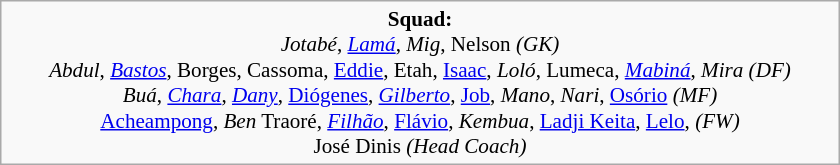<table class="wikitable" style="width:35em; margin:0.5em auto">
<tr>
<td style="font-size:88%" align="center"><strong>Squad:</strong><br><em>Jotabé</em>, <em><a href='#'>Lamá</a></em>, <em>Mig</em>, Nelson <em>(GK)</em><br><em>Abdul</em>, <em><a href='#'>Bastos</a></em>, Borges, Cassoma, <a href='#'>Eddie</a>, Etah, <a href='#'>Isaac</a>, <em>Loló</em>, Lumeca, <em><a href='#'>Mabiná</a></em>, <em>Mira</em> <em>(DF)</em><br><em>Buá</em>, <em><a href='#'>Chara</a></em>, <em><a href='#'>Dany</a></em>, <a href='#'>Diógenes</a>, <em><a href='#'>Gilberto</a></em>, <a href='#'>Job</a>, <em>Mano</em>, <em>Nari</em>, <a href='#'>Osório</a>  <em>(MF)</em><br><a href='#'>Acheampong</a>, <em>Ben</em> Traoré, <em><a href='#'>Filhão</a></em>, <a href='#'>Flávio</a>, <em>Kembua</em>, <a href='#'>Ladji Keita</a>, <a href='#'>Lelo</a>,  <em>(FW)</em><br>José Dinis <em>(Head Coach)</em></td>
</tr>
</table>
